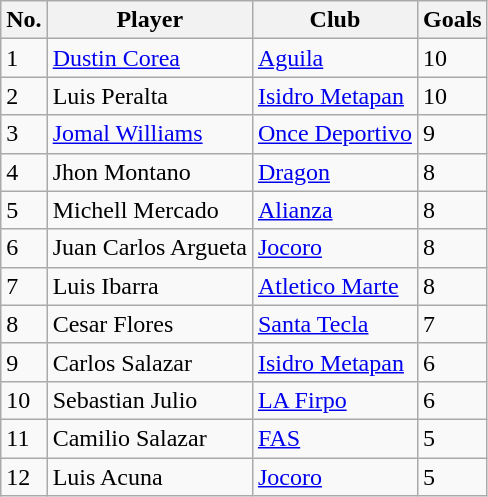<table class="wikitable">
<tr>
<th>No.</th>
<th>Player</th>
<th>Club</th>
<th>Goals</th>
</tr>
<tr>
<td>1</td>
<td> <a href='#'>Dustin Corea</a></td>
<td><a href='#'>Aguila</a></td>
<td>10</td>
</tr>
<tr>
<td>2</td>
<td> Luis Peralta</td>
<td><a href='#'>Isidro Metapan</a></td>
<td>10</td>
</tr>
<tr>
<td>3</td>
<td> <a href='#'>Jomal Williams</a></td>
<td><a href='#'>Once Deportivo</a></td>
<td>9</td>
</tr>
<tr>
<td>4</td>
<td> Jhon Montano</td>
<td><a href='#'>Dragon</a></td>
<td>8</td>
</tr>
<tr>
<td>5</td>
<td> Michell Mercado</td>
<td><a href='#'>Alianza</a></td>
<td>8</td>
</tr>
<tr>
<td>6</td>
<td> Juan Carlos Argueta</td>
<td><a href='#'>Jocoro</a></td>
<td>8</td>
</tr>
<tr>
<td>7</td>
<td> Luis Ibarra</td>
<td><a href='#'>Atletico Marte</a></td>
<td>8</td>
</tr>
<tr>
<td>8</td>
<td> Cesar Flores</td>
<td><a href='#'>Santa Tecla</a></td>
<td>7</td>
</tr>
<tr>
<td>9</td>
<td> Carlos Salazar</td>
<td><a href='#'>Isidro Metapan</a></td>
<td>6</td>
</tr>
<tr>
<td>10</td>
<td> Sebastian Julio</td>
<td><a href='#'>LA Firpo</a></td>
<td>6</td>
</tr>
<tr>
<td>11</td>
<td> Camilio Salazar</td>
<td><a href='#'>FAS</a></td>
<td>5</td>
</tr>
<tr>
<td>12</td>
<td> Luis Acuna</td>
<td><a href='#'>Jocoro</a></td>
<td>5</td>
</tr>
</table>
